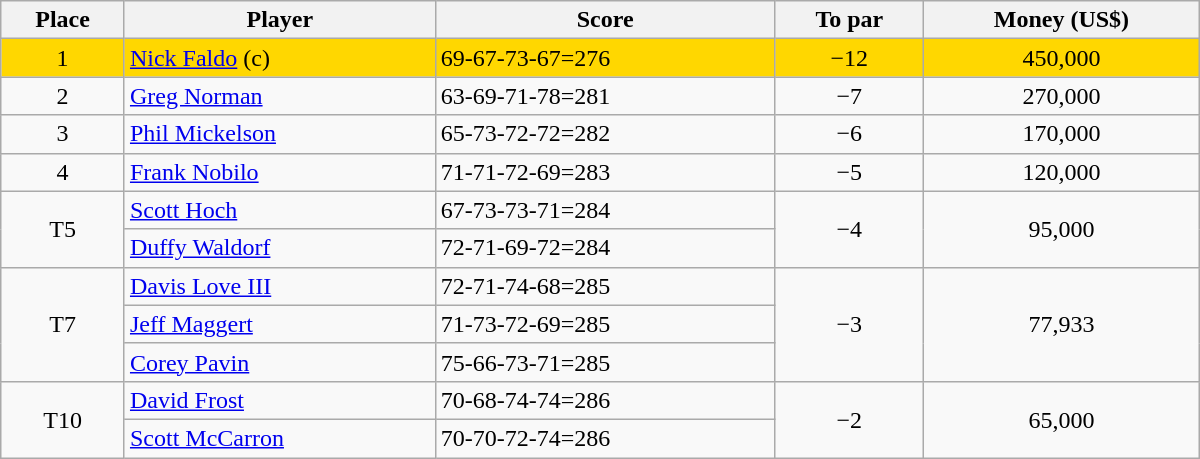<table class="wikitable" style="width:50em; margin-bottom:0">
<tr>
<th>Place</th>
<th>Player</th>
<th>Score</th>
<th>To par</th>
<th>Money (US$)</th>
</tr>
<tr style="background:gold">
<td align=center>1</td>
<td> <a href='#'>Nick Faldo</a> (c)</td>
<td>69-67-73-67=276</td>
<td align=center>−12</td>
<td align=center>450,000</td>
</tr>
<tr>
<td align=center>2</td>
<td> <a href='#'>Greg Norman</a></td>
<td>63-69-71-78=281</td>
<td align=center>−7</td>
<td align=center>270,000</td>
</tr>
<tr>
<td align=center>3</td>
<td> <a href='#'>Phil Mickelson</a></td>
<td>65-73-72-72=282</td>
<td align=center>−6</td>
<td align=center>170,000</td>
</tr>
<tr>
<td align=center>4</td>
<td> <a href='#'>Frank Nobilo</a></td>
<td>71-71-72-69=283</td>
<td align=center>−5</td>
<td align=center>120,000</td>
</tr>
<tr>
<td rowspan=2 align=center>T5</td>
<td> <a href='#'>Scott Hoch</a></td>
<td>67-73-73-71=284</td>
<td rowspan=2 align=center>−4</td>
<td rowspan=2 align=center>95,000</td>
</tr>
<tr>
<td> <a href='#'>Duffy Waldorf</a></td>
<td>72-71-69-72=284</td>
</tr>
<tr>
<td rowspan=3 align=center>T7</td>
<td> <a href='#'>Davis Love III</a></td>
<td>72-71-74-68=285</td>
<td rowspan=3 align=center>−3</td>
<td rowspan=3 align=center>77,933</td>
</tr>
<tr>
<td> <a href='#'>Jeff Maggert</a></td>
<td>71-73-72-69=285</td>
</tr>
<tr>
<td> <a href='#'>Corey Pavin</a></td>
<td>75-66-73-71=285</td>
</tr>
<tr>
<td rowspan=2 align=center>T10</td>
<td> <a href='#'>David Frost</a></td>
<td>70-68-74-74=286</td>
<td rowspan=2 align=center>−2</td>
<td rowspan=2 align=center>65,000</td>
</tr>
<tr>
<td> <a href='#'>Scott McCarron</a></td>
<td>70-70-72-74=286</td>
</tr>
</table>
